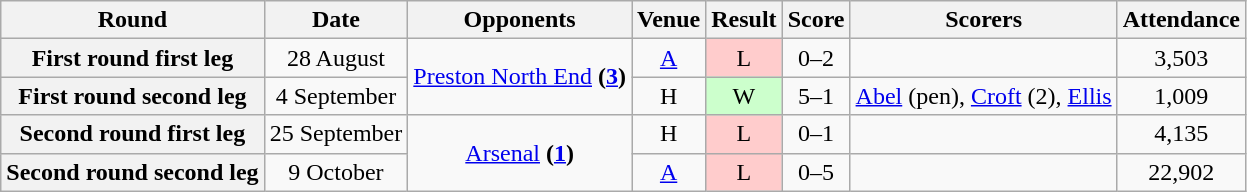<table class="wikitable" style="text-align:center">
<tr>
<th>Round</th>
<th>Date</th>
<th>Opponents</th>
<th>Venue</th>
<th>Result</th>
<th>Score</th>
<th>Scorers</th>
<th>Attendance</th>
</tr>
<tr>
<th>First round first leg</th>
<td>28 August</td>
<td rowspan=2><a href='#'>Preston North End</a> <strong>(<a href='#'>3</a>)</strong></td>
<td><a href='#'>A</a></td>
<td style="background-color:#FFCCCC">L</td>
<td>0–2</td>
<td align="left"></td>
<td>3,503</td>
</tr>
<tr>
<th>First round second leg</th>
<td>4 September</td>
<td>H</td>
<td style="background-color:#CCFFCC">W</td>
<td>5–1</td>
<td align="left"><a href='#'>Abel</a> (pen), <a href='#'>Croft</a> (2), <a href='#'>Ellis</a></td>
<td>1,009</td>
</tr>
<tr>
<th>Second round first leg</th>
<td>25 September</td>
<td rowspan=2><a href='#'>Arsenal</a> <strong>(<a href='#'>1</a>)</strong></td>
<td>H</td>
<td style="background-color:#FFCCCC">L</td>
<td>0–1</td>
<td align="left"></td>
<td>4,135</td>
</tr>
<tr>
<th>Second round second leg</th>
<td>9 October</td>
<td><a href='#'>A</a></td>
<td style="background-color:#FFCCCC">L</td>
<td>0–5</td>
<td align="left"></td>
<td>22,902</td>
</tr>
</table>
